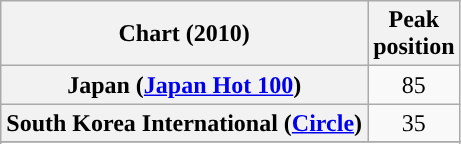<table class="wikitable sortable plainrowheaders" style="text-align: center;">
<tr>
<th>Chart (2010)</th>
<th>Peak<br>position</th>
</tr>
<tr>
<th scope="row">Japan (<a href='#'>Japan Hot 100</a>)</th>
<td style="text-align:center">85</td>
</tr>
<tr>
<th scope="row">South Korea International (<a href='#'>Circle</a>)</th>
<td style="text-align:center;">35</td>
</tr>
<tr>
</tr>
<tr>
</tr>
</table>
